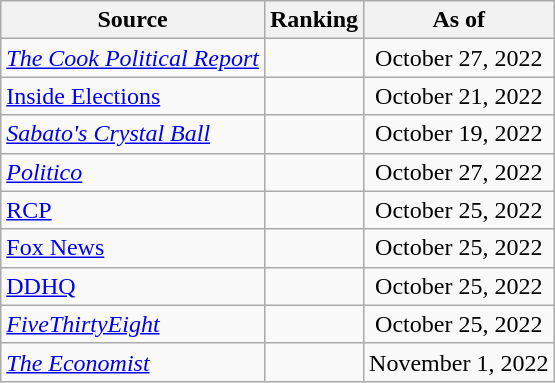<table class="wikitable" style="text-align:center">
<tr>
<th>Source</th>
<th>Ranking</th>
<th>As of</th>
</tr>
<tr>
<td align=left><em><a href='#'>The Cook Political Report</a></em></td>
<td></td>
<td>October 27, 2022</td>
</tr>
<tr>
<td align=left><a href='#'>Inside Elections</a></td>
<td></td>
<td>October 21, 2022</td>
</tr>
<tr>
<td align=left><em><a href='#'>Sabato's Crystal Ball</a></em></td>
<td></td>
<td>October 19, 2022</td>
</tr>
<tr>
<td align="left"><em><a href='#'>Politico</a></em></td>
<td></td>
<td>October 27, 2022</td>
</tr>
<tr>
<td align="left"><a href='#'>RCP</a></td>
<td></td>
<td>October 25, 2022</td>
</tr>
<tr>
<td align=left><a href='#'>Fox News</a></td>
<td></td>
<td>October 25, 2022</td>
</tr>
<tr>
<td align="left"><a href='#'>DDHQ</a></td>
<td></td>
<td>October 25, 2022</td>
</tr>
<tr>
<td align="left"><em><a href='#'>FiveThirtyEight</a></em></td>
<td></td>
<td>October 25, 2022</td>
</tr>
<tr>
<td align="left"><em><a href='#'>The Economist</a></em></td>
<td></td>
<td>November 1, 2022</td>
</tr>
</table>
